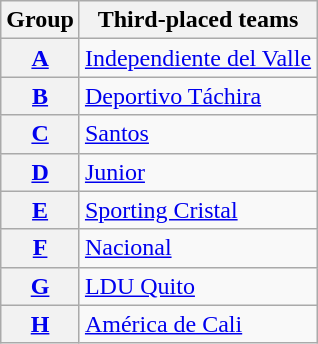<table class="wikitable">
<tr>
<th>Group</th>
<th>Third-placed teams</th>
</tr>
<tr>
<th><a href='#'>A</a></th>
<td> <a href='#'>Independiente del Valle</a></td>
</tr>
<tr>
<th><a href='#'>B</a></th>
<td> <a href='#'>Deportivo Táchira</a></td>
</tr>
<tr>
<th><a href='#'>C</a></th>
<td> <a href='#'>Santos</a></td>
</tr>
<tr>
<th><a href='#'>D</a></th>
<td> <a href='#'>Junior</a></td>
</tr>
<tr>
<th><a href='#'>E</a></th>
<td> <a href='#'>Sporting Cristal</a></td>
</tr>
<tr>
<th><a href='#'>F</a></th>
<td> <a href='#'>Nacional</a></td>
</tr>
<tr>
<th><a href='#'>G</a></th>
<td> <a href='#'>LDU Quito</a></td>
</tr>
<tr>
<th><a href='#'>H</a></th>
<td> <a href='#'>América de Cali</a></td>
</tr>
</table>
